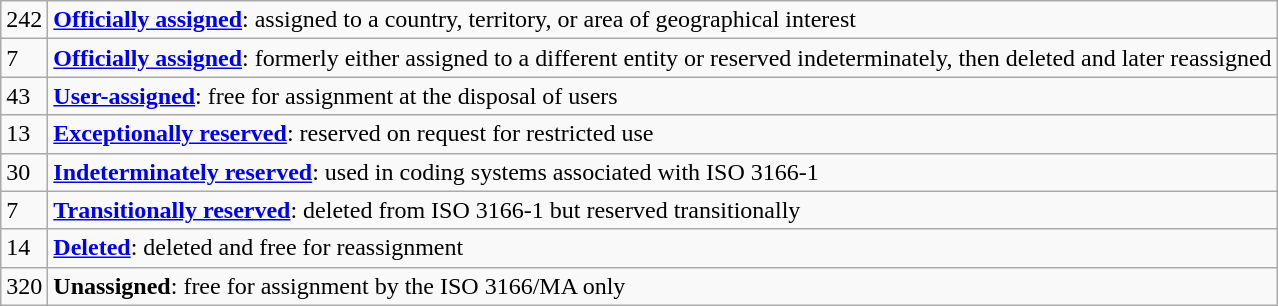<table class="wikitable" align="center">
<tr>
<td> 242</td>
<td><strong><a href='#'>Officially assigned</a></strong>: assigned to a country, territory, or area of geographical interest</td>
</tr>
<tr>
<td> 7</td>
<td><strong><a href='#'>Officially assigned</a></strong>: formerly either assigned to a different entity or reserved indeterminately, then deleted and later reassigned </td>
</tr>
<tr>
<td> 43</td>
<td><strong><a href='#'>User-assigned</a></strong>: free for assignment at the disposal of users</td>
</tr>
<tr>
<td> 13</td>
<td><strong><a href='#'>Exceptionally reserved</a></strong>: reserved on request for restricted use</td>
</tr>
<tr>
<td> 30</td>
<td><strong><a href='#'>Indeterminately reserved</a></strong>: used in coding systems associated with ISO 3166-1</td>
</tr>
<tr>
<td> 7</td>
<td><strong><a href='#'>Transitionally reserved</a></strong>: deleted from ISO 3166-1 but reserved transitionally</td>
</tr>
<tr>
<td> 14</td>
<td><strong><a href='#'>Deleted</a></strong>: deleted and free for reassignment</td>
</tr>
<tr>
<td> 320</td>
<td><strong>Unassigned</strong>: free for assignment by the ISO 3166/MA only</td>
</tr>
</table>
